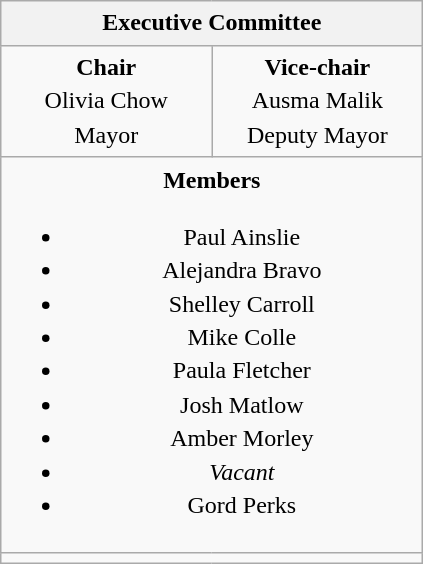<table class="wikitable" style="line-height:1.4em; text-align:center;">
<tr>
<th colspan="2" scope="col">Executive Committee</th>
</tr>
<tr>
<td style="width: 100pt;"><strong>Chair</strong><br>Olivia Chow<br>Mayor</td>
<td style="width: 100pt;"><strong>Vice-chair</strong><br>Ausma Malik<br>Deputy Mayor</td>
</tr>
<tr>
<td colspan="2"><strong>Members</strong><br><ul><li>Paul Ainslie</li><li>Alejandra Bravo</li><li>Shelley Carroll</li><li>Mike Colle</li><li>Paula Fletcher</li><li>Josh Matlow</li><li>Amber Morley</li><li><em>Vacant</em></li><li>Gord Perks</li></ul></td>
</tr>
<tr>
<td colspan="2"></td>
</tr>
</table>
